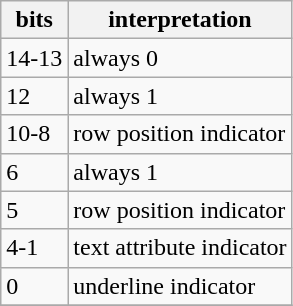<table class="wikitable">
<tr>
<th>bits</th>
<th>interpretation</th>
</tr>
<tr>
<td>14-13</td>
<td>always 0</td>
</tr>
<tr>
<td>12</td>
<td>always 1</td>
</tr>
<tr>
<td>10-8</td>
<td>row position indicator</td>
</tr>
<tr>
<td>6</td>
<td>always 1</td>
</tr>
<tr>
<td>5</td>
<td>row position indicator</td>
</tr>
<tr>
<td>4-1</td>
<td>text attribute indicator</td>
</tr>
<tr>
<td>0</td>
<td>underline indicator</td>
</tr>
<tr>
</tr>
</table>
